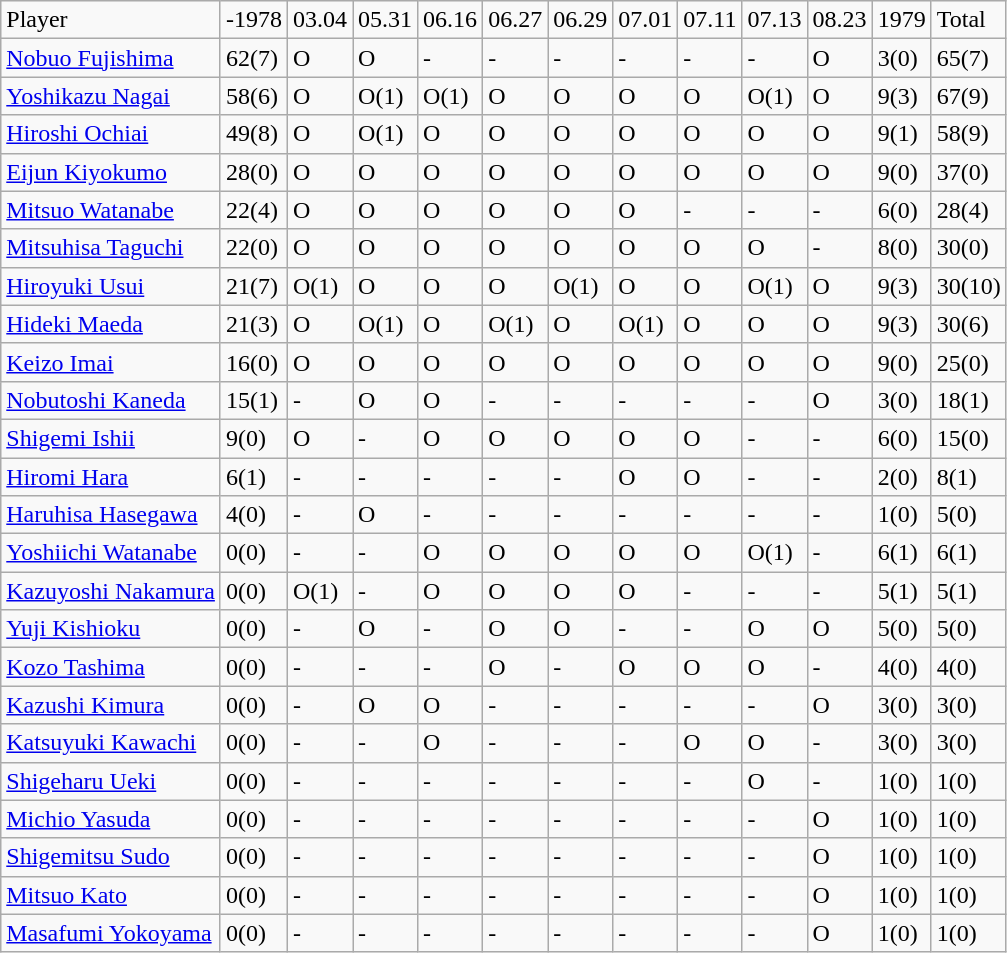<table class="wikitable" style="text-align:left;">
<tr>
<td>Player</td>
<td>-1978</td>
<td>03.04</td>
<td>05.31</td>
<td>06.16</td>
<td>06.27</td>
<td>06.29</td>
<td>07.01</td>
<td>07.11</td>
<td>07.13</td>
<td>08.23</td>
<td>1979</td>
<td>Total</td>
</tr>
<tr>
<td><a href='#'>Nobuo Fujishima</a></td>
<td>62(7)</td>
<td>O</td>
<td>O</td>
<td>-</td>
<td>-</td>
<td>-</td>
<td>-</td>
<td>-</td>
<td>-</td>
<td>O</td>
<td>3(0)</td>
<td>65(7)</td>
</tr>
<tr>
<td><a href='#'>Yoshikazu Nagai</a></td>
<td>58(6)</td>
<td>O</td>
<td>O(1)</td>
<td>O(1)</td>
<td>O</td>
<td>O</td>
<td>O</td>
<td>O</td>
<td>O(1)</td>
<td>O</td>
<td>9(3)</td>
<td>67(9)</td>
</tr>
<tr>
<td><a href='#'>Hiroshi Ochiai</a></td>
<td>49(8)</td>
<td>O</td>
<td>O(1)</td>
<td>O</td>
<td>O</td>
<td>O</td>
<td>O</td>
<td>O</td>
<td>O</td>
<td>O</td>
<td>9(1)</td>
<td>58(9)</td>
</tr>
<tr>
<td><a href='#'>Eijun Kiyokumo</a></td>
<td>28(0)</td>
<td>O</td>
<td>O</td>
<td>O</td>
<td>O</td>
<td>O</td>
<td>O</td>
<td>O</td>
<td>O</td>
<td>O</td>
<td>9(0)</td>
<td>37(0)</td>
</tr>
<tr>
<td><a href='#'>Mitsuo Watanabe</a></td>
<td>22(4)</td>
<td>O</td>
<td>O</td>
<td>O</td>
<td>O</td>
<td>O</td>
<td>O</td>
<td>-</td>
<td>-</td>
<td>-</td>
<td>6(0)</td>
<td>28(4)</td>
</tr>
<tr>
<td><a href='#'>Mitsuhisa Taguchi</a></td>
<td>22(0)</td>
<td>O</td>
<td>O</td>
<td>O</td>
<td>O</td>
<td>O</td>
<td>O</td>
<td>O</td>
<td>O</td>
<td>-</td>
<td>8(0)</td>
<td>30(0)</td>
</tr>
<tr>
<td><a href='#'>Hiroyuki Usui</a></td>
<td>21(7)</td>
<td>O(1)</td>
<td>O</td>
<td>O</td>
<td>O</td>
<td>O(1)</td>
<td>O</td>
<td>O</td>
<td>O(1)</td>
<td>O</td>
<td>9(3)</td>
<td>30(10)</td>
</tr>
<tr>
<td><a href='#'>Hideki Maeda</a></td>
<td>21(3)</td>
<td>O</td>
<td>O(1)</td>
<td>O</td>
<td>O(1)</td>
<td>O</td>
<td>O(1)</td>
<td>O</td>
<td>O</td>
<td>O</td>
<td>9(3)</td>
<td>30(6)</td>
</tr>
<tr>
<td><a href='#'>Keizo Imai</a></td>
<td>16(0)</td>
<td>O</td>
<td>O</td>
<td>O</td>
<td>O</td>
<td>O</td>
<td>O</td>
<td>O</td>
<td>O</td>
<td>O</td>
<td>9(0)</td>
<td>25(0)</td>
</tr>
<tr>
<td><a href='#'>Nobutoshi Kaneda</a></td>
<td>15(1)</td>
<td>-</td>
<td>O</td>
<td>O</td>
<td>-</td>
<td>-</td>
<td>-</td>
<td>-</td>
<td>-</td>
<td>O</td>
<td>3(0)</td>
<td>18(1)</td>
</tr>
<tr>
<td><a href='#'>Shigemi Ishii</a></td>
<td>9(0)</td>
<td>O</td>
<td>-</td>
<td>O</td>
<td>O</td>
<td>O</td>
<td>O</td>
<td>O</td>
<td>-</td>
<td>-</td>
<td>6(0)</td>
<td>15(0)</td>
</tr>
<tr>
<td><a href='#'>Hiromi Hara</a></td>
<td>6(1)</td>
<td>-</td>
<td>-</td>
<td>-</td>
<td>-</td>
<td>-</td>
<td>O</td>
<td>O</td>
<td>-</td>
<td>-</td>
<td>2(0)</td>
<td>8(1)</td>
</tr>
<tr>
<td><a href='#'>Haruhisa Hasegawa</a></td>
<td>4(0)</td>
<td>-</td>
<td>O</td>
<td>-</td>
<td>-</td>
<td>-</td>
<td>-</td>
<td>-</td>
<td>-</td>
<td>-</td>
<td>1(0)</td>
<td>5(0)</td>
</tr>
<tr>
<td><a href='#'>Yoshiichi Watanabe</a></td>
<td>0(0)</td>
<td>-</td>
<td>-</td>
<td>O</td>
<td>O</td>
<td>O</td>
<td>O</td>
<td>O</td>
<td>O(1)</td>
<td>-</td>
<td>6(1)</td>
<td>6(1)</td>
</tr>
<tr>
<td><a href='#'>Kazuyoshi Nakamura</a></td>
<td>0(0)</td>
<td>O(1)</td>
<td>-</td>
<td>O</td>
<td>O</td>
<td>O</td>
<td>O</td>
<td>-</td>
<td>-</td>
<td>-</td>
<td>5(1)</td>
<td>5(1)</td>
</tr>
<tr>
<td><a href='#'>Yuji Kishioku</a></td>
<td>0(0)</td>
<td>-</td>
<td>O</td>
<td>-</td>
<td>O</td>
<td>O</td>
<td>-</td>
<td>-</td>
<td>O</td>
<td>O</td>
<td>5(0)</td>
<td>5(0)</td>
</tr>
<tr>
<td><a href='#'>Kozo Tashima</a></td>
<td>0(0)</td>
<td>-</td>
<td>-</td>
<td>-</td>
<td>O</td>
<td>-</td>
<td>O</td>
<td>O</td>
<td>O</td>
<td>-</td>
<td>4(0)</td>
<td>4(0)</td>
</tr>
<tr>
<td><a href='#'>Kazushi Kimura</a></td>
<td>0(0)</td>
<td>-</td>
<td>O</td>
<td>O</td>
<td>-</td>
<td>-</td>
<td>-</td>
<td>-</td>
<td>-</td>
<td>O</td>
<td>3(0)</td>
<td>3(0)</td>
</tr>
<tr>
<td><a href='#'>Katsuyuki Kawachi</a></td>
<td>0(0)</td>
<td>-</td>
<td>-</td>
<td>O</td>
<td>-</td>
<td>-</td>
<td>-</td>
<td>O</td>
<td>O</td>
<td>-</td>
<td>3(0)</td>
<td>3(0)</td>
</tr>
<tr>
<td><a href='#'>Shigeharu Ueki</a></td>
<td>0(0)</td>
<td>-</td>
<td>-</td>
<td>-</td>
<td>-</td>
<td>-</td>
<td>-</td>
<td>-</td>
<td>O</td>
<td>-</td>
<td>1(0)</td>
<td>1(0)</td>
</tr>
<tr>
<td><a href='#'>Michio Yasuda</a></td>
<td>0(0)</td>
<td>-</td>
<td>-</td>
<td>-</td>
<td>-</td>
<td>-</td>
<td>-</td>
<td>-</td>
<td>-</td>
<td>O</td>
<td>1(0)</td>
<td>1(0)</td>
</tr>
<tr>
<td><a href='#'>Shigemitsu Sudo</a></td>
<td>0(0)</td>
<td>-</td>
<td>-</td>
<td>-</td>
<td>-</td>
<td>-</td>
<td>-</td>
<td>-</td>
<td>-</td>
<td>O</td>
<td>1(0)</td>
<td>1(0)</td>
</tr>
<tr>
<td><a href='#'>Mitsuo Kato</a></td>
<td>0(0)</td>
<td>-</td>
<td>-</td>
<td>-</td>
<td>-</td>
<td>-</td>
<td>-</td>
<td>-</td>
<td>-</td>
<td>O</td>
<td>1(0)</td>
<td>1(0)</td>
</tr>
<tr>
<td><a href='#'>Masafumi Yokoyama</a></td>
<td>0(0)</td>
<td>-</td>
<td>-</td>
<td>-</td>
<td>-</td>
<td>-</td>
<td>-</td>
<td>-</td>
<td>-</td>
<td>O</td>
<td>1(0)</td>
<td>1(0)</td>
</tr>
</table>
